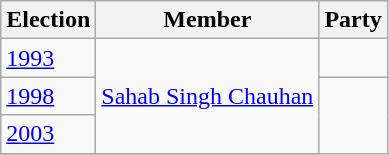<table class="wikitable sortable">
<tr>
<th>Election</th>
<th>Member</th>
<th colspan="2">Party</th>
</tr>
<tr>
<td><a href='#'>1993</a></td>
<td rowspan=3><a href='#'>Sahab Singh Chauhan</a></td>
<td></td>
</tr>
<tr>
<td><a href='#'>1998</a></td>
</tr>
<tr>
<td><a href='#'>2003</a></td>
</tr>
<tr>
</tr>
</table>
